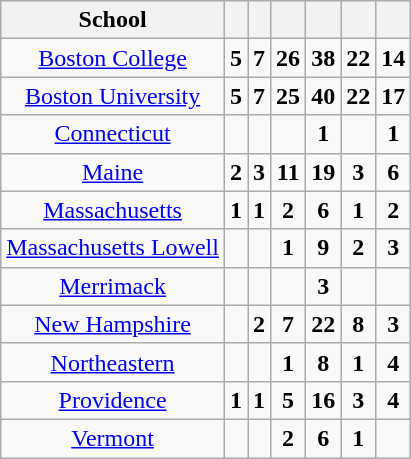<table class="wikitable sortable" style="text-align: center;">
<tr>
<th>School</th>
<th data-sort-type="number" scope="col"></th>
<th data-sort-type="number" scope="col"></th>
<th data-sort-type="number" scope="col"></th>
<th data-sort-type="number" scope="col"></th>
<th data-sort-type="number" scope="col"></th>
<th data-sort-type="number" scope="col"></th>
</tr>
<tr>
<td><a href='#'>Boston College</a></td>
<td><strong>5</strong><br></td>
<td><strong>7</strong><br></td>
<td><strong>26</strong><br></td>
<td><strong>38</strong><br></td>
<td><strong>22</strong><br></td>
<td><strong>14</strong><br></td>
</tr>
<tr>
<td><a href='#'>Boston University</a></td>
<td><strong>5</strong><br></td>
<td><strong>7</strong><br></td>
<td><strong>25</strong><br></td>
<td><strong>40</strong><br></td>
<td><strong>22</strong><br></td>
<td><strong>17</strong><br></td>
</tr>
<tr>
<td><a href='#'>Connecticut</a></td>
<td></td>
<td></td>
<td></td>
<td><strong>1</strong><br></td>
<td></td>
<td><strong>1</strong><br></td>
</tr>
<tr>
<td><a href='#'>Maine</a></td>
<td><strong>2</strong><br></td>
<td><strong>3</strong><br></td>
<td><strong>11</strong><br></td>
<td><strong>19</strong><br></td>
<td><strong>3</strong><br></td>
<td><strong>6</strong><br></td>
</tr>
<tr>
<td><a href='#'>Massachusetts</a></td>
<td><strong>1</strong><br></td>
<td><strong>1</strong><br></td>
<td><strong>2</strong><br></td>
<td><strong>6</strong><br></td>
<td><strong>1</strong><br></td>
<td><strong>2</strong><br></td>
</tr>
<tr>
<td><a href='#'>Massachusetts Lowell</a></td>
<td></td>
<td></td>
<td><strong>1</strong><br></td>
<td><strong>9</strong><br></td>
<td><strong>2</strong><br></td>
<td><strong>3</strong><br></td>
</tr>
<tr>
<td><a href='#'>Merrimack</a></td>
<td></td>
<td></td>
<td></td>
<td><strong>3</strong><br></td>
<td></td>
<td></td>
</tr>
<tr>
<td><a href='#'>New Hampshire</a></td>
<td></td>
<td><strong>2</strong><br></td>
<td><strong>7</strong><br></td>
<td><strong>22</strong><br></td>
<td><strong>8</strong><br></td>
<td><strong>3</strong><br></td>
</tr>
<tr>
<td><a href='#'>Northeastern</a></td>
<td></td>
<td></td>
<td><strong>1</strong><br></td>
<td><strong>8</strong><br></td>
<td><strong>1</strong><br></td>
<td><strong>4</strong><br></td>
</tr>
<tr>
<td><a href='#'>Providence</a></td>
<td><strong>1</strong><br></td>
<td><strong>1</strong><br></td>
<td><strong>5</strong><br></td>
<td><strong>16</strong><br></td>
<td><strong>3</strong><br></td>
<td><strong>4</strong><br></td>
</tr>
<tr>
<td><a href='#'>Vermont</a></td>
<td></td>
<td></td>
<td><strong>2</strong><br></td>
<td><strong>6</strong><br></td>
<td><strong>1</strong><br></td>
<td></td>
</tr>
</table>
